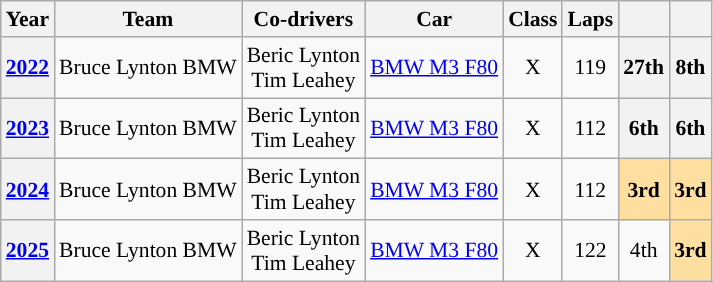<table class="wikitable" style="font-size: 90%;">
<tr>
<th>Year</th>
<th>Team</th>
<th>Co-drivers</th>
<th>Car</th>
<th>Class</th>
<th>Laps</th>
<th></th>
<th></th>
</tr>
<tr style="text-align:center;">
<th><a href='#'>2022</a></th>
<td> Bruce Lynton BMW</td>
<td> Beric Lynton<br> Tim Leahey</td>
<td><a href='#'>BMW M3 F80</a></td>
<td>X</td>
<td>119</td>
<th>27th</th>
<th>8th</th>
</tr>
<tr style="text-align:center;">
<th><a href='#'>2023</a></th>
<td> Bruce Lynton BMW</td>
<td> Beric Lynton<br> Tim Leahey</td>
<td><a href='#'>BMW M3 F80</a></td>
<td>X</td>
<td>112</td>
<th>6th</th>
<th>6th</th>
</tr>
<tr style="text-align:center;">
<th><a href='#'>2024</a></th>
<td> Bruce Lynton BMW</td>
<td> Beric Lynton<br> Tim Leahey</td>
<td><a href='#'>BMW M3 F80</a></td>
<td>X</td>
<td>112</td>
<td style="background:#ffdf9f"><strong>3rd</strong></td>
<td style="background:#ffdf9f"><strong>3rd</strong></td>
</tr>
<tr style="text-align:center;">
<th><a href='#'>2025</a></th>
<td> Bruce Lynton BMW</td>
<td> Beric Lynton<br> Tim Leahey</td>
<td><a href='#'>BMW M3 F80</a></td>
<td>X</td>
<td>122</td>
<td>4th</td>
<td style="background:#ffdf9f"><strong>3rd</strong></td>
</tr>
</table>
